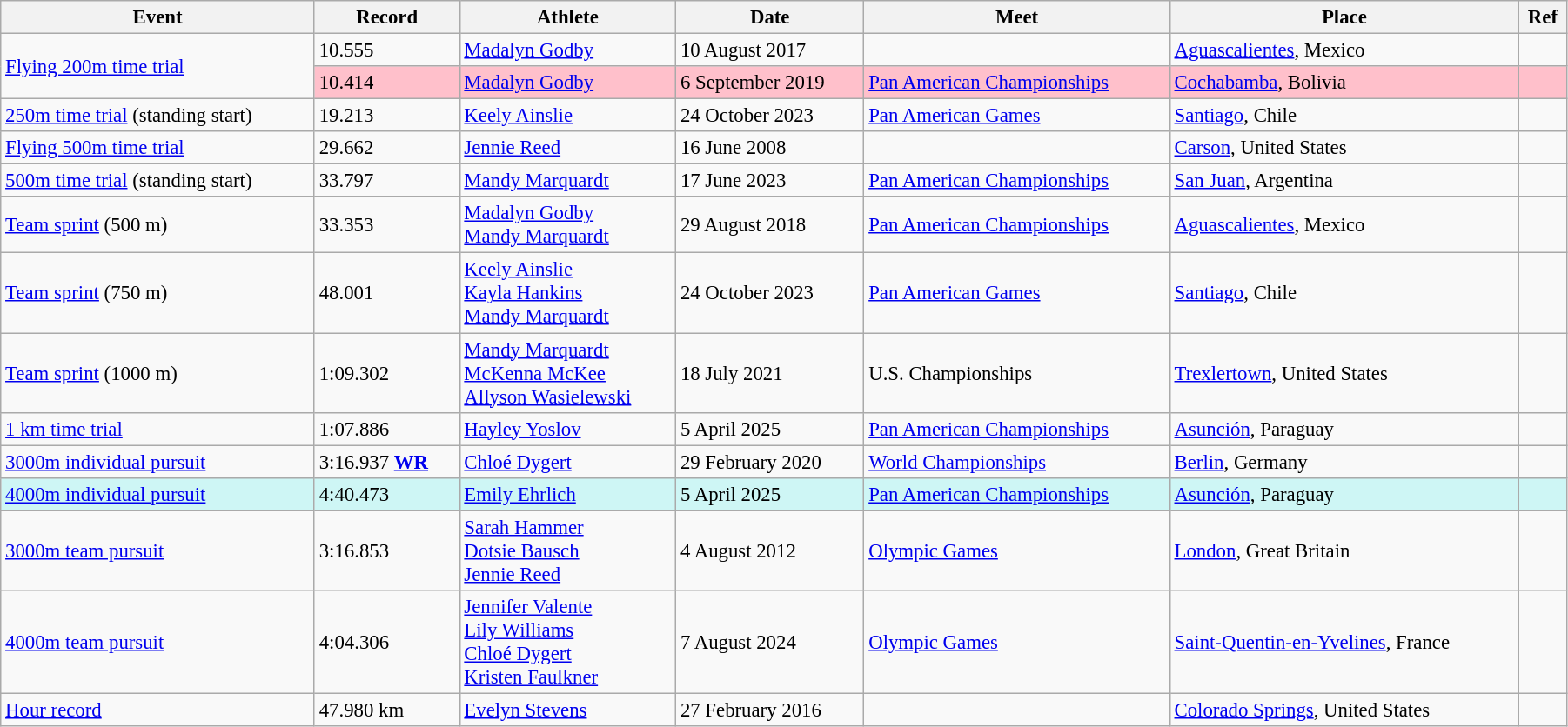<table class="wikitable" style="font-size:95%; width: 95%;">
<tr>
<th>Event</th>
<th>Record</th>
<th>Athlete</th>
<th>Date</th>
<th>Meet</th>
<th>Place</th>
<th>Ref</th>
</tr>
<tr>
<td rowspan=2><a href='#'>Flying 200m time trial</a></td>
<td>10.555</td>
<td><a href='#'>Madalyn Godby</a></td>
<td>10 August 2017</td>
<td></td>
<td><a href='#'>Aguascalientes</a>, Mexico</td>
<td></td>
</tr>
<tr bgcolor="pink">
<td>10.414</td>
<td><a href='#'>Madalyn Godby</a></td>
<td>6 September 2019</td>
<td><a href='#'>Pan American Championships</a></td>
<td><a href='#'>Cochabamba</a>, Bolivia</td>
<td></td>
</tr>
<tr>
<td><a href='#'>250m time trial</a> (standing start)</td>
<td>19.213</td>
<td><a href='#'>Keely Ainslie</a></td>
<td>24 October 2023</td>
<td><a href='#'>Pan American Games</a></td>
<td><a href='#'>Santiago</a>, Chile</td>
<td></td>
</tr>
<tr>
<td><a href='#'>Flying 500m time trial</a></td>
<td>29.662</td>
<td><a href='#'>Jennie Reed</a></td>
<td>16 June 2008</td>
<td></td>
<td><a href='#'>Carson</a>, United States</td>
<td></td>
</tr>
<tr>
<td><a href='#'>500m time trial</a> (standing start)</td>
<td>33.797</td>
<td><a href='#'>Mandy Marquardt</a></td>
<td>17 June 2023</td>
<td><a href='#'>Pan American Championships</a></td>
<td><a href='#'>San Juan</a>, Argentina</td>
<td></td>
</tr>
<tr>
<td><a href='#'>Team sprint</a> (500 m)</td>
<td>33.353</td>
<td><a href='#'>Madalyn Godby</a><br><a href='#'>Mandy Marquardt</a></td>
<td>29 August 2018</td>
<td><a href='#'>Pan American Championships</a></td>
<td><a href='#'>Aguascalientes</a>, Mexico</td>
<td></td>
</tr>
<tr>
<td><a href='#'>Team sprint</a> (750 m)</td>
<td>48.001</td>
<td><a href='#'>Keely Ainslie</a><br><a href='#'>Kayla Hankins</a><br><a href='#'>Mandy Marquardt</a></td>
<td>24 October 2023</td>
<td><a href='#'>Pan American Games</a></td>
<td><a href='#'>Santiago</a>, Chile</td>
<td></td>
</tr>
<tr>
<td><a href='#'>Team sprint</a> (1000 m)</td>
<td>1:09.302</td>
<td><a href='#'>Mandy Marquardt</a><br><a href='#'>McKenna McKee</a><br><a href='#'>Allyson Wasielewski</a></td>
<td>18 July 2021</td>
<td>U.S. Championships</td>
<td><a href='#'>Trexlertown</a>, United States</td>
<td></td>
</tr>
<tr>
<td><a href='#'>1 km time trial</a></td>
<td>1:07.886</td>
<td><a href='#'>Hayley Yoslov</a></td>
<td>5 April 2025</td>
<td><a href='#'>Pan American Championships</a></td>
<td><a href='#'>Asunción</a>, Paraguay</td>
<td></td>
</tr>
<tr>
<td><a href='#'>3000m individual pursuit</a></td>
<td>3:16.937 <strong><a href='#'>WR</a></strong></td>
<td><a href='#'>Chloé Dygert</a></td>
<td>29 February 2020</td>
<td><a href='#'>World Championships</a></td>
<td><a href='#'>Berlin</a>, Germany</td>
<td></td>
</tr>
<tr bgcolor=#CEF6F5>
<td><a href='#'>4000m individual pursuit</a></td>
<td>4:40.473</td>
<td><a href='#'>Emily Ehrlich</a></td>
<td>5 April 2025</td>
<td><a href='#'>Pan American Championships</a></td>
<td><a href='#'>Asunción</a>, Paraguay</td>
<td></td>
</tr>
<tr>
<td><a href='#'>3000m team pursuit</a></td>
<td>3:16.853</td>
<td><a href='#'>Sarah Hammer</a><br><a href='#'>Dotsie Bausch</a><br><a href='#'>Jennie Reed</a></td>
<td>4 August 2012</td>
<td><a href='#'>Olympic Games</a></td>
<td><a href='#'>London</a>, Great Britain</td>
<td></td>
</tr>
<tr>
<td><a href='#'>4000m team pursuit</a></td>
<td>4:04.306</td>
<td><a href='#'>Jennifer Valente</a><br><a href='#'>Lily Williams</a><br><a href='#'>Chloé Dygert</a><br><a href='#'>Kristen Faulkner</a></td>
<td>7 August 2024</td>
<td><a href='#'>Olympic Games</a></td>
<td><a href='#'>Saint-Quentin-en-Yvelines</a>, France</td>
<td></td>
</tr>
<tr>
<td><a href='#'>Hour record</a></td>
<td>47.980 km</td>
<td><a href='#'>Evelyn Stevens</a></td>
<td>27 February 2016</td>
<td></td>
<td><a href='#'>Colorado Springs</a>, United States</td>
<td></td>
</tr>
</table>
